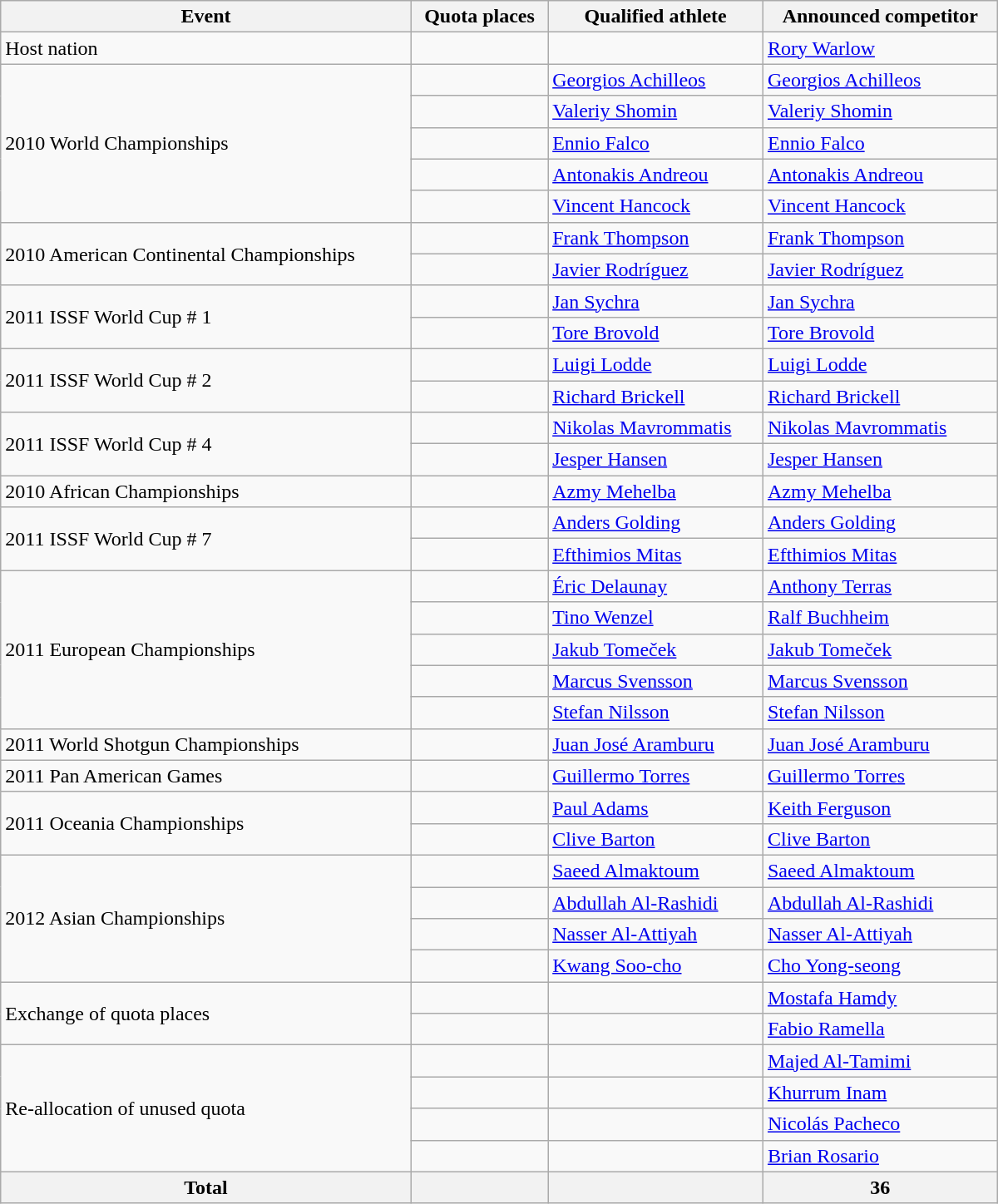<table class=wikitable style="text-align:left" width=800>
<tr>
<th>Event</th>
<th>Quota places</th>
<th>Qualified athlete</th>
<th>Announced competitor</th>
</tr>
<tr>
<td>Host nation</td>
<td></td>
<td></td>
<td><a href='#'>Rory Warlow</a></td>
</tr>
<tr>
<td rowspan="5">2010 World Championships</td>
<td></td>
<td><a href='#'>Georgios Achilleos</a></td>
<td><a href='#'>Georgios Achilleos</a></td>
</tr>
<tr>
<td></td>
<td><a href='#'>Valeriy Shomin</a></td>
<td><a href='#'>Valeriy Shomin</a></td>
</tr>
<tr>
<td></td>
<td><a href='#'>Ennio Falco</a></td>
<td><a href='#'>Ennio Falco</a></td>
</tr>
<tr>
<td></td>
<td><a href='#'>Antonakis Andreou</a></td>
<td><a href='#'>Antonakis Andreou</a></td>
</tr>
<tr>
<td></td>
<td><a href='#'>Vincent Hancock</a></td>
<td><a href='#'>Vincent Hancock</a></td>
</tr>
<tr>
<td rowspan="2">2010 American Continental Championships</td>
<td></td>
<td><a href='#'>Frank Thompson</a></td>
<td><a href='#'>Frank Thompson</a></td>
</tr>
<tr>
<td></td>
<td><a href='#'>Javier Rodríguez</a></td>
<td><a href='#'>Javier Rodríguez</a></td>
</tr>
<tr>
<td rowspan="2">2011 ISSF World Cup # 1</td>
<td></td>
<td><a href='#'>Jan Sychra</a></td>
<td><a href='#'>Jan Sychra</a></td>
</tr>
<tr>
<td></td>
<td><a href='#'>Tore Brovold</a></td>
<td><a href='#'>Tore Brovold</a></td>
</tr>
<tr>
<td rowspan="2">2011 ISSF World Cup # 2</td>
<td></td>
<td><a href='#'>Luigi Lodde</a></td>
<td><a href='#'>Luigi Lodde</a></td>
</tr>
<tr>
<td></td>
<td><a href='#'>Richard Brickell</a></td>
<td><a href='#'>Richard Brickell</a></td>
</tr>
<tr>
<td rowspan="2">2011 ISSF World Cup # 4</td>
<td></td>
<td><a href='#'>Nikolas Mavrommatis</a></td>
<td><a href='#'>Nikolas Mavrommatis</a></td>
</tr>
<tr>
<td></td>
<td><a href='#'>Jesper Hansen</a></td>
<td><a href='#'>Jesper Hansen</a></td>
</tr>
<tr>
<td rowspan="1">2010 African Championships</td>
<td></td>
<td><a href='#'>Azmy Mehelba</a></td>
<td><a href='#'>Azmy Mehelba</a></td>
</tr>
<tr>
<td rowspan="2">2011 ISSF World Cup # 7</td>
<td></td>
<td><a href='#'>Anders Golding</a></td>
<td><a href='#'>Anders Golding</a></td>
</tr>
<tr>
<td></td>
<td><a href='#'>Efthimios Mitas</a></td>
<td><a href='#'>Efthimios Mitas</a></td>
</tr>
<tr>
<td rowspan="5">2011 European Championships</td>
<td></td>
<td><a href='#'>Éric Delaunay</a></td>
<td><a href='#'>Anthony Terras</a></td>
</tr>
<tr>
<td></td>
<td><a href='#'>Tino Wenzel</a></td>
<td><a href='#'>Ralf Buchheim</a></td>
</tr>
<tr>
<td></td>
<td><a href='#'>Jakub Tomeček</a></td>
<td><a href='#'>Jakub Tomeček</a></td>
</tr>
<tr>
<td></td>
<td><a href='#'>Marcus Svensson</a></td>
<td><a href='#'>Marcus Svensson</a></td>
</tr>
<tr>
<td></td>
<td><a href='#'>Stefan Nilsson</a></td>
<td><a href='#'>Stefan Nilsson</a></td>
</tr>
<tr>
<td rowspan="1">2011 World Shotgun Championships</td>
<td></td>
<td><a href='#'>Juan José Aramburu</a></td>
<td><a href='#'>Juan José Aramburu</a></td>
</tr>
<tr>
<td rowspan="1">2011 Pan American Games</td>
<td></td>
<td><a href='#'>Guillermo Torres</a></td>
<td><a href='#'>Guillermo Torres</a></td>
</tr>
<tr>
<td rowspan="2">2011 Oceania Championships</td>
<td></td>
<td><a href='#'>Paul Adams</a></td>
<td><a href='#'>Keith Ferguson</a></td>
</tr>
<tr>
<td></td>
<td><a href='#'>Clive Barton</a></td>
<td><a href='#'>Clive Barton</a></td>
</tr>
<tr>
<td rowspan="4">2012 Asian Championships</td>
<td></td>
<td><a href='#'>Saeed Almaktoum</a></td>
<td><a href='#'>Saeed Almaktoum</a></td>
</tr>
<tr>
<td></td>
<td><a href='#'>Abdullah Al-Rashidi</a></td>
<td><a href='#'>Abdullah Al-Rashidi</a></td>
</tr>
<tr>
<td></td>
<td><a href='#'>Nasser Al-Attiyah</a></td>
<td><a href='#'>Nasser Al-Attiyah</a></td>
</tr>
<tr>
<td></td>
<td><a href='#'>Kwang Soo-cho</a></td>
<td><a href='#'>Cho Yong-seong</a></td>
</tr>
<tr>
<td rowspan="2">Exchange of quota places</td>
<td></td>
<td></td>
<td><a href='#'>Mostafa Hamdy</a></td>
</tr>
<tr>
<td></td>
<td></td>
<td><a href='#'>Fabio Ramella</a></td>
</tr>
<tr>
<td rowspan="4">Re-allocation of unused quota</td>
<td></td>
<td></td>
<td><a href='#'>Majed Al-Tamimi</a></td>
</tr>
<tr>
<td></td>
<td></td>
<td><a href='#'>Khurrum Inam</a></td>
</tr>
<tr>
<td></td>
<td></td>
<td><a href='#'>Nicolás Pacheco</a></td>
</tr>
<tr>
<td></td>
<td></td>
<td><a href='#'>Brian Rosario</a></td>
</tr>
<tr>
<th>Total</th>
<th></th>
<th></th>
<th>36</th>
</tr>
</table>
